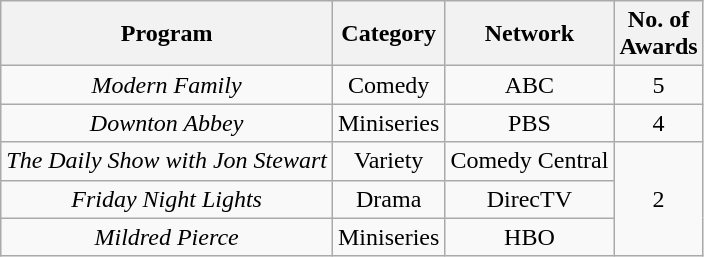<table class="wikitable">
<tr>
<th>Program</th>
<th>Category</th>
<th>Network</th>
<th>No. of<br>Awards</th>
</tr>
<tr style="text-align:center">
<td><em>Modern Family</em></td>
<td>Comedy</td>
<td>ABC</td>
<td>5</td>
</tr>
<tr style="text-align:center">
<td><em>Downton Abbey</em></td>
<td>Miniseries</td>
<td>PBS</td>
<td>4</td>
</tr>
<tr style="text-align:center">
<td><em>The Daily Show with Jon Stewart</em></td>
<td>Variety</td>
<td>Comedy Central</td>
<td rowspan="3">2</td>
</tr>
<tr style="text-align:center">
<td><em>Friday Night Lights</em></td>
<td>Drama</td>
<td>DirecTV</td>
</tr>
<tr style="text-align:center">
<td><em>Mildred Pierce</em></td>
<td>Miniseries</td>
<td>HBO</td>
</tr>
</table>
